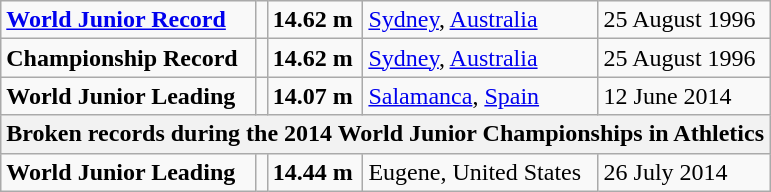<table class="wikitable">
<tr>
<td><strong><a href='#'>World Junior Record</a></strong></td>
<td></td>
<td><strong>14.62 m</strong></td>
<td><a href='#'>Sydney</a>, <a href='#'>Australia</a></td>
<td>25 August 1996</td>
</tr>
<tr>
<td><strong>Championship Record</strong></td>
<td></td>
<td><strong>14.62 m</strong></td>
<td><a href='#'>Sydney</a>, <a href='#'>Australia</a></td>
<td>25 August 1996</td>
</tr>
<tr>
<td><strong>World Junior Leading</strong></td>
<td></td>
<td><strong>14.07 m</strong></td>
<td><a href='#'>Salamanca</a>, <a href='#'>Spain</a></td>
<td>12 June 2014</td>
</tr>
<tr>
<th colspan="5">Broken records during the 2014 World Junior Championships in Athletics</th>
</tr>
<tr>
<td><strong>World Junior Leading</strong></td>
<td></td>
<td><strong>14.44 m</strong></td>
<td>Eugene, United States</td>
<td>26 July 2014</td>
</tr>
</table>
